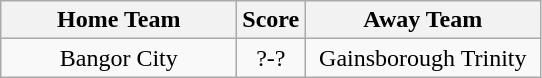<table class="wikitable" style="text-align:center">
<tr>
<th width=150>Home Team</th>
<th width=20>Score</th>
<th width=150>Away Team</th>
</tr>
<tr>
<td>Bangor City</td>
<td>?-?</td>
<td>Gainsborough Trinity</td>
</tr>
</table>
